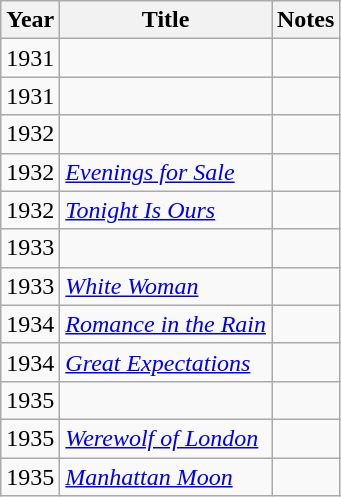<table class="wikitable sortable">
<tr>
<th>Year</th>
<th>Title</th>
<th class="unsortable">Notes</th>
</tr>
<tr>
<td>1931</td>
<td><em></em></td>
<td></td>
</tr>
<tr>
<td>1931</td>
<td><em></em></td>
<td></td>
</tr>
<tr>
<td>1932</td>
<td><em></em></td>
<td></td>
</tr>
<tr>
<td>1932</td>
<td><em><a href='#'>Evenings for Sale</a></em></td>
<td></td>
</tr>
<tr>
<td>1932</td>
<td><em><a href='#'>Tonight Is Ours</a></em></td>
<td></td>
</tr>
<tr>
<td>1933</td>
<td><em></em></td>
<td></td>
</tr>
<tr>
<td>1933</td>
<td><em><a href='#'>White Woman</a></em></td>
<td></td>
</tr>
<tr>
<td>1934</td>
<td><em><a href='#'>Romance in the Rain</a></em></td>
<td></td>
</tr>
<tr>
<td>1934</td>
<td><em><a href='#'>Great Expectations</a></em></td>
<td></td>
</tr>
<tr>
<td>1935</td>
<td><em></em></td>
<td></td>
</tr>
<tr>
<td>1935</td>
<td><em><a href='#'>Werewolf of London</a></em></td>
<td></td>
</tr>
<tr>
<td>1935</td>
<td><em><a href='#'>Manhattan Moon</a></em></td>
<td></td>
</tr>
</table>
